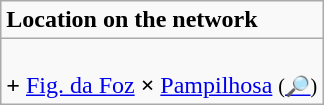<table role="presentation" class="wikitable mw-collapsible mw-collapsed floatright">
<tr>
<td><strong>Location on the network</strong></td>
</tr>
<tr>
<td><br><span><strong>+</strong> <a href='#'>Fig. da Foz</a></span> <span><strong>×</strong> <a href='#'>Pampilhosa</a></span> <small>(<a href='#'>🔎</a>)</small></td>
</tr>
</table>
